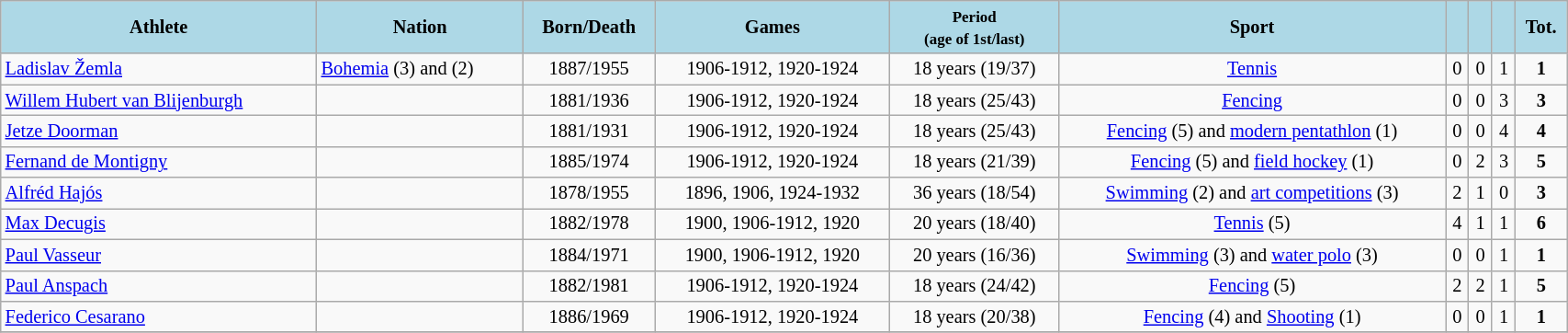<table class="wikitable" style="text-align:center; font-size:85%; width: 90%;"  border="1">
<tr>
<th style="background-color:lightblue">Athlete</th>
<th style="background-color:lightblue">Nation</th>
<th style="background-color:lightblue">Born/Death</th>
<th style="background-color:lightblue">Games</th>
<th style="background-color:lightblue"><small>Period<br>(age of 1st/last)</small></th>
<th style="background-color:lightblue">Sport</th>
<th style="background-color:lightblue"></th>
<th style="background-color:lightblue"></th>
<th style="background-color:lightblue"></th>
<th style="background-color:lightblue">Tot.</th>
</tr>
<tr>
<td align=left><a href='#'>Ladislav Žemla</a></td>
<td align=left> <a href='#'>Bohemia</a> (3) and  (2)</td>
<td>1887/1955</td>
<td>1906-1912, 1920-1924</td>
<td>18 years (19/37)</td>
<td><a href='#'>Tennis</a></td>
<td>0</td>
<td>0</td>
<td>1</td>
<td><strong>1</strong></td>
</tr>
<tr>
<td align=left><a href='#'>Willem Hubert van Blijenburgh</a></td>
<td align=left></td>
<td>1881/1936</td>
<td>1906-1912, 1920-1924</td>
<td>18 years (25/43)</td>
<td><a href='#'>Fencing</a></td>
<td>0</td>
<td>0</td>
<td>3</td>
<td><strong>3</strong></td>
</tr>
<tr>
<td align=left><a href='#'>Jetze Doorman</a></td>
<td align=left></td>
<td>1881/1931</td>
<td>1906-1912, 1920-1924</td>
<td>18 years (25/43)</td>
<td><a href='#'>Fencing</a> (5) and <a href='#'>modern pentathlon</a> (1)</td>
<td>0</td>
<td>0</td>
<td>4</td>
<td><strong>4</strong></td>
</tr>
<tr>
<td align=left><a href='#'>Fernand de Montigny</a></td>
<td align=left></td>
<td>1885/1974</td>
<td>1906-1912, 1920-1924</td>
<td>18 years (21/39)</td>
<td><a href='#'>Fencing</a> (5) and <a href='#'>field hockey</a> (1)</td>
<td>0</td>
<td>2</td>
<td>3</td>
<td><strong>5</strong></td>
</tr>
<tr>
<td align=left><a href='#'>Alfréd Hajós</a></td>
<td align=left></td>
<td>1878/1955</td>
<td>1896, 1906, 1924-1932</td>
<td>36 years (18/54)</td>
<td><a href='#'>Swimming</a> (2) and <a href='#'>art competitions</a> (3)</td>
<td>2</td>
<td>1</td>
<td>0</td>
<td><strong>3</strong></td>
</tr>
<tr>
<td align=left><a href='#'>Max Decugis</a></td>
<td align=left></td>
<td>1882/1978</td>
<td>1900, 1906-1912, 1920</td>
<td>20 years (18/40)</td>
<td><a href='#'>Tennis</a> (5)</td>
<td>4</td>
<td>1</td>
<td>1</td>
<td><strong>6</strong></td>
</tr>
<tr>
<td align=left><a href='#'>Paul Vasseur</a></td>
<td align=left></td>
<td>1884/1971</td>
<td>1900, 1906-1912, 1920</td>
<td>20 years (16/36)</td>
<td><a href='#'>Swimming</a> (3) and <a href='#'>water polo</a> (3)</td>
<td>0</td>
<td>0</td>
<td>1</td>
<td><strong>1</strong></td>
</tr>
<tr>
<td align=left><a href='#'>Paul Anspach</a></td>
<td align=left></td>
<td>1882/1981</td>
<td>1906-1912, 1920-1924</td>
<td>18 years (24/42)</td>
<td><a href='#'>Fencing</a> (5)</td>
<td>2</td>
<td>2</td>
<td>1</td>
<td><strong>5</strong></td>
</tr>
<tr>
<td align=left><a href='#'>Federico Cesarano</a></td>
<td align=left></td>
<td>1886/1969</td>
<td>1906-1912, 1920-1924</td>
<td>18 years (20/38)</td>
<td><a href='#'>Fencing</a> (4) and <a href='#'>Shooting</a> (1)</td>
<td>0</td>
<td>0</td>
<td>1</td>
<td><strong>1</strong></td>
</tr>
<tr>
</tr>
</table>
